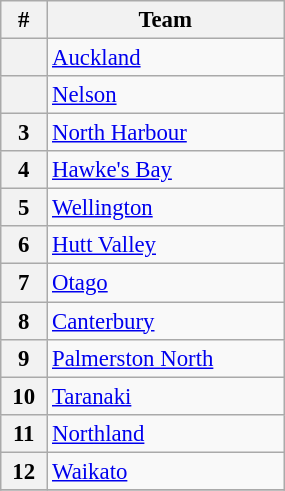<table class="wikitable" width="15%" style="font-size:95%; text-align:center">
<tr>
<th>#</th>
<th>Team</th>
</tr>
<tr>
<th></th>
<td align=left><a href='#'>Auckland</a></td>
</tr>
<tr>
<th></th>
<td align=left><a href='#'>Nelson</a></td>
</tr>
<tr>
<th>3</th>
<td align=left><a href='#'>North Harbour</a></td>
</tr>
<tr>
<th>4</th>
<td align=left><a href='#'>Hawke's Bay</a></td>
</tr>
<tr>
<th>5</th>
<td align=left><a href='#'>Wellington</a></td>
</tr>
<tr>
<th>6</th>
<td align=left><a href='#'>Hutt Valley</a></td>
</tr>
<tr>
<th>7</th>
<td align=left><a href='#'>Otago</a></td>
</tr>
<tr>
<th>8</th>
<td align=left><a href='#'>Canterbury</a></td>
</tr>
<tr>
<th>9</th>
<td align=left><a href='#'>Palmerston North</a></td>
</tr>
<tr>
<th>10</th>
<td align=left><a href='#'>Taranaki</a></td>
</tr>
<tr>
<th>11</th>
<td align=left><a href='#'>Northland</a></td>
</tr>
<tr>
<th>12</th>
<td align=left><a href='#'>Waikato</a></td>
</tr>
<tr>
</tr>
</table>
